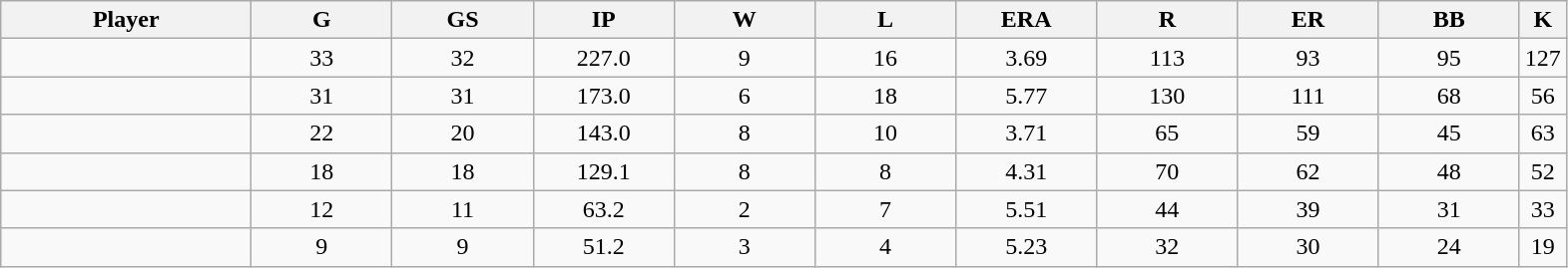<table class="wikitable sortable">
<tr>
<th bgcolor="#DDDDFF" width="16%">Player</th>
<th bgcolor="#DDDDFF" width="9%">G</th>
<th bgcolor="#DDDDFF" width="9%">GS</th>
<th bgcolor="#DDDDFF" width="9%">IP</th>
<th bgcolor="#DDDDFF" width="9%">W</th>
<th bgcolor="#DDDDFF" width="9%">L</th>
<th bgcolor="#DDDDFF" width="9%">ERA</th>
<th bgcolor="#DDDDFF" width="9%">R</th>
<th bgcolor="#DDDDFF" width="9%">ER</th>
<th bgcolor="#DDDDFF" width="9%">BB</th>
<th bgcolor="#DDDDFF" width="9%">K</th>
</tr>
<tr align="center">
<td></td>
<td>33</td>
<td>32</td>
<td>227.0</td>
<td>9</td>
<td>16</td>
<td>3.69</td>
<td>113</td>
<td>93</td>
<td>95</td>
<td>127</td>
</tr>
<tr align="center">
<td></td>
<td>31</td>
<td>31</td>
<td>173.0</td>
<td>6</td>
<td>18</td>
<td>5.77</td>
<td>130</td>
<td>111</td>
<td>68</td>
<td>56</td>
</tr>
<tr align="center">
<td></td>
<td>22</td>
<td>20</td>
<td>143.0</td>
<td>8</td>
<td>10</td>
<td>3.71</td>
<td>65</td>
<td>59</td>
<td>45</td>
<td>63</td>
</tr>
<tr align="center">
<td></td>
<td>18</td>
<td>18</td>
<td>129.1</td>
<td>8</td>
<td>8</td>
<td>4.31</td>
<td>70</td>
<td>62</td>
<td>48</td>
<td>52</td>
</tr>
<tr align="center">
<td></td>
<td>12</td>
<td>11</td>
<td>63.2</td>
<td>2</td>
<td>7</td>
<td>5.51</td>
<td>44</td>
<td>39</td>
<td>31</td>
<td>33</td>
</tr>
<tr align="center">
<td></td>
<td>9</td>
<td>9</td>
<td>51.2</td>
<td>3</td>
<td>4</td>
<td>5.23</td>
<td>32</td>
<td>30</td>
<td>24</td>
<td>19</td>
</tr>
</table>
